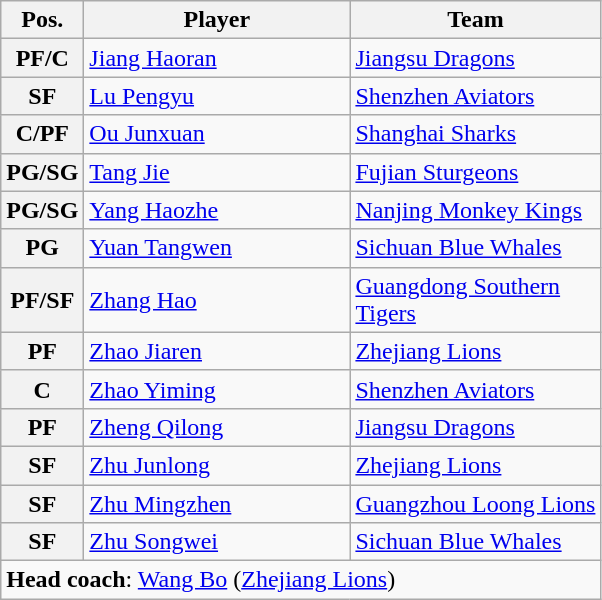<table class="wikitable sortable">
<tr>
<th>Pos.</th>
<th style="width:170px;">Player</th>
<th width=160>Team</th>
</tr>
<tr>
<th>PF/C</th>
<td><a href='#'>Jiang Haoran</a></td>
<td><a href='#'>Jiangsu Dragons</a></td>
</tr>
<tr>
<th>SF</th>
<td><a href='#'>Lu Pengyu</a></td>
<td><a href='#'>Shenzhen Aviators</a></td>
</tr>
<tr>
<th>C/PF</th>
<td><a href='#'>Ou Junxuan</a></td>
<td><a href='#'>Shanghai Sharks</a></td>
</tr>
<tr>
<th>PG/SG</th>
<td><a href='#'>Tang Jie</a></td>
<td><a href='#'>Fujian Sturgeons</a></td>
</tr>
<tr>
<th>PG/SG</th>
<td><a href='#'>Yang Haozhe</a></td>
<td><a href='#'>Nanjing Monkey Kings</a></td>
</tr>
<tr>
<th>PG</th>
<td><a href='#'>Yuan Tangwen</a></td>
<td><a href='#'>Sichuan Blue Whales</a></td>
</tr>
<tr>
<th>PF/SF</th>
<td><a href='#'>Zhang Hao</a></td>
<td><a href='#'>Guangdong Southern Tigers</a></td>
</tr>
<tr>
<th>PF</th>
<td><a href='#'>Zhao Jiaren</a></td>
<td><a href='#'>Zhejiang Lions</a></td>
</tr>
<tr>
<th>C</th>
<td><a href='#'>Zhao Yiming</a></td>
<td><a href='#'>Shenzhen Aviators</a></td>
</tr>
<tr>
<th>PF</th>
<td><a href='#'>Zheng Qilong</a></td>
<td><a href='#'>Jiangsu Dragons</a></td>
</tr>
<tr>
<th>SF</th>
<td><a href='#'>Zhu Junlong</a></td>
<td><a href='#'>Zhejiang Lions</a></td>
</tr>
<tr>
<th>SF</th>
<td><a href='#'>Zhu Mingzhen</a></td>
<td><a href='#'>Guangzhou Loong Lions</a></td>
</tr>
<tr>
<th>SF</th>
<td><a href='#'>Zhu Songwei</a></td>
<td><a href='#'>Sichuan Blue Whales</a></td>
</tr>
<tr>
<td colspan="3"><strong>Head coach</strong>: <a href='#'>Wang Bo</a> (<a href='#'>Zhejiang Lions</a>)</td>
</tr>
</table>
